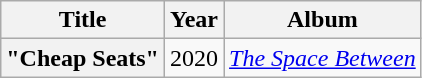<table class="wikitable plainrowheaders" style="text-align:center;">
<tr>
<th>Title</th>
<th>Year</th>
<th>Album</th>
</tr>
<tr>
<th scope="row">"Cheap Seats"<br> </th>
<td>2020</td>
<td><em><a href='#'>The Space Between</a></em></td>
</tr>
</table>
